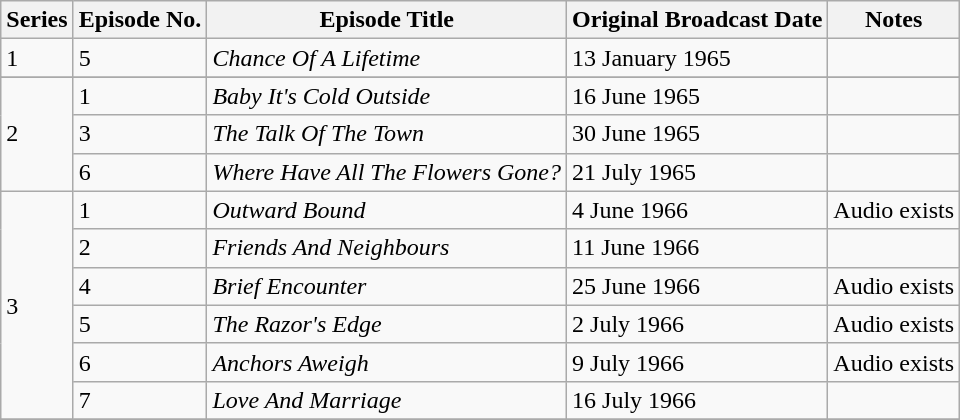<table class="wikitable">
<tr>
<th>Series</th>
<th>Episode No.</th>
<th>Episode Title<br></th>
<th>Original Broadcast Date</th>
<th>Notes</th>
</tr>
<tr>
<td rowspan="1">1</td>
<td>5</td>
<td><em>Chance Of A Lifetime</em></td>
<td>13 January 1965</td>
<td></td>
</tr>
<tr>
</tr>
<tr>
<td rowspan="3">2</td>
<td>1</td>
<td><em>Baby It's Cold Outside</em></td>
<td>16 June 1965</td>
<td></td>
</tr>
<tr>
<td>3</td>
<td><em>The Talk Of The Town</em></td>
<td>30 June 1965</td>
<td></td>
</tr>
<tr>
<td>6</td>
<td><em>Where Have All The Flowers Gone?</em></td>
<td>21 July 1965</td>
<td></td>
</tr>
<tr>
<td rowspan="6">3</td>
<td>1</td>
<td><em>Outward Bound</em></td>
<td>4 June 1966</td>
<td>Audio exists</td>
</tr>
<tr>
<td>2</td>
<td><em>Friends And Neighbours</em></td>
<td>11 June 1966</td>
<td></td>
</tr>
<tr>
<td>4</td>
<td><em>Brief Encounter</em></td>
<td>25 June 1966</td>
<td>Audio exists</td>
</tr>
<tr>
<td>5</td>
<td><em>The Razor's Edge</em></td>
<td>2 July 1966</td>
<td>Audio exists</td>
</tr>
<tr>
<td>6</td>
<td><em>Anchors Aweigh</em></td>
<td>9 July 1966</td>
<td>Audio exists</td>
</tr>
<tr>
<td>7</td>
<td><em>Love And Marriage</em></td>
<td>16 July 1966</td>
<td></td>
</tr>
<tr>
</tr>
</table>
